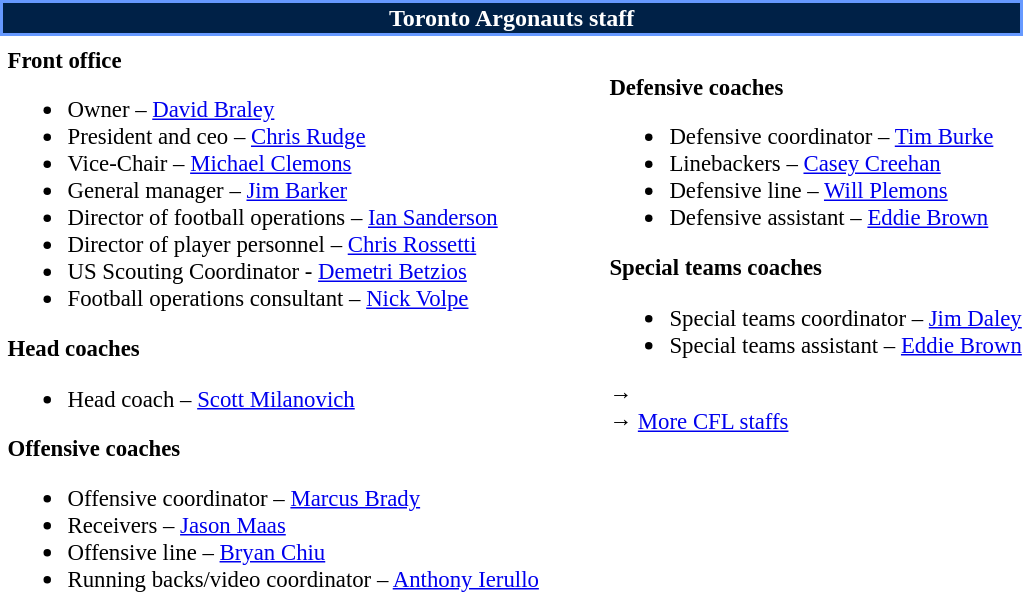<table class="toccolours" style="text-align: left;">
<tr>
<th colspan="7" style=" background-color: #002147; border:2px solid #6699FF;color:white;text-align:center;">Toronto Argonauts staff</th>
</tr>
<tr>
<td colspan=7 style="text-align:right;"></td>
</tr>
<tr>
<td style="vertical-align:top;"></td>
<td style="font-size: 95%;vertical-align:top;"><strong>Front office</strong><br><ul><li>Owner – <a href='#'>David Braley</a></li><li>President and ceo – <a href='#'>Chris Rudge</a></li><li>Vice-Chair – <a href='#'>Michael Clemons</a></li><li>General manager – <a href='#'>Jim Barker</a></li><li>Director of football operations – <a href='#'>Ian Sanderson</a></li><li>Director of player personnel – <a href='#'>Chris Rossetti</a></li><li>US Scouting Coordinator - <a href='#'>Demetri Betzios</a></li><li>Football operations consultant – <a href='#'>Nick Volpe</a></li></ul><strong>Head coaches</strong><ul><li>Head coach – <a href='#'>Scott Milanovich</a></li></ul><strong>Offensive coaches</strong><ul><li>Offensive coordinator – <a href='#'>Marcus Brady</a></li><li>Receivers – <a href='#'>Jason Maas</a></li><li>Offensive line – <a href='#'>Bryan Chiu</a></li><li>Running backs/video coordinator – <a href='#'>Anthony Ierullo</a></li></ul></td>
<td width="35"> </td>
<td style="vertical-align:top;"></td>
<td style="font-size: 95%;vertical-align:top;"><br><strong>Defensive coaches</strong><ul><li>Defensive coordinator – <a href='#'>Tim Burke</a></li><li>Linebackers – <a href='#'>Casey Creehan</a></li><li>Defensive line – <a href='#'>Will Plemons</a></li><li>Defensive assistant – <a href='#'>Eddie Brown</a></li></ul><strong>Special teams coaches</strong><ul><li>Special teams coordinator – <a href='#'>Jim Daley</a></li><li>Special teams assistant – <a href='#'>Eddie Brown</a></li></ul>→ <span></span><br>
→ <a href='#'>More CFL staffs</a></td>
</tr>
</table>
